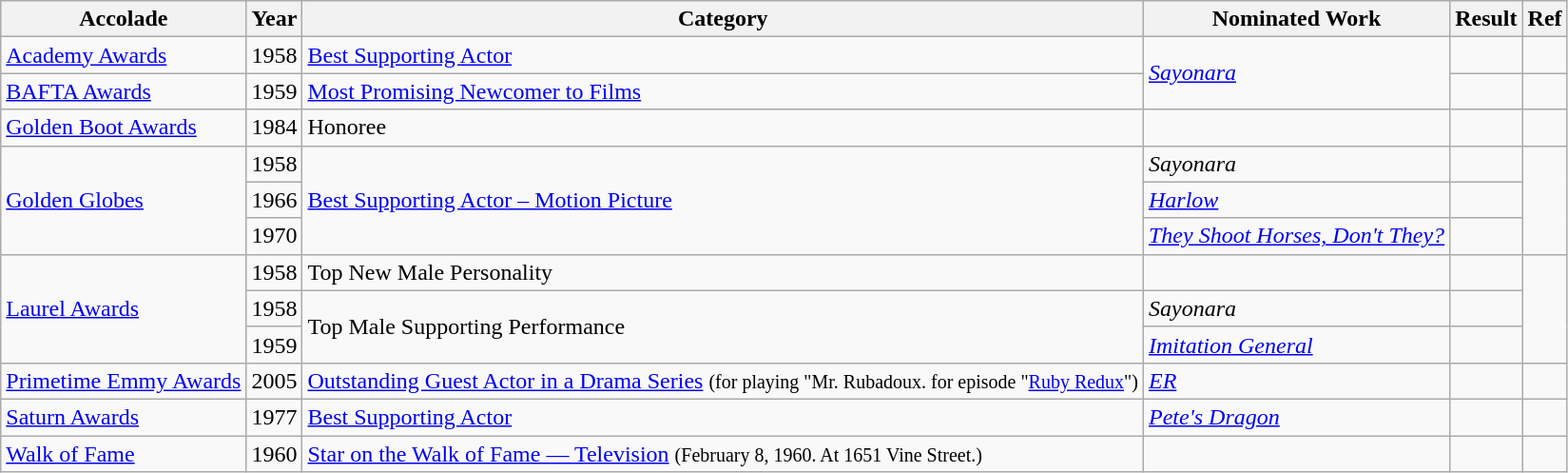<table class="wikitable">
<tr>
<th>Accolade</th>
<th>Year</th>
<th>Category</th>
<th>Nominated Work</th>
<th>Result</th>
<th>Ref</th>
</tr>
<tr>
<td><a href='#'>Academy Awards</a></td>
<td>1958</td>
<td><a href='#'>Best Supporting Actor</a></td>
<td rowspan="2"><em><a href='#'>Sayonara</a></em></td>
<td></td>
<td></td>
</tr>
<tr>
<td><a href='#'>BAFTA Awards</a></td>
<td>1959</td>
<td><a href='#'>Most Promising Newcomer to Films</a></td>
<td></td>
<td></td>
</tr>
<tr>
<td><a href='#'>Golden Boot Awards</a></td>
<td>1984</td>
<td>Honoree</td>
<td></td>
<td></td>
<td></td>
</tr>
<tr>
<td rowspan="3"><a href='#'>Golden Globes</a></td>
<td>1958</td>
<td rowspan="3"><a href='#'>Best Supporting Actor – Motion Picture</a></td>
<td><em>Sayonara</em></td>
<td></td>
<td rowspan="3"></td>
</tr>
<tr>
<td>1966</td>
<td><em><a href='#'>Harlow</a></em></td>
<td></td>
</tr>
<tr>
<td>1970</td>
<td><em><a href='#'>They Shoot Horses, Don't They?</a></em></td>
<td></td>
</tr>
<tr>
<td rowspan="3"><a href='#'>Laurel Awards</a></td>
<td>1958</td>
<td>Top New Male Personality</td>
<td></td>
<td></td>
<td rowspan="3"></td>
</tr>
<tr>
<td>1958</td>
<td rowspan="2">Top Male Supporting Performance</td>
<td><em>Sayonara</em></td>
<td></td>
</tr>
<tr>
<td>1959</td>
<td><em><a href='#'>Imitation General</a></em></td>
<td></td>
</tr>
<tr>
<td><a href='#'>Primetime Emmy Awards</a></td>
<td>2005</td>
<td><a href='#'>Outstanding Guest Actor in a Drama Series</a> <small>(for playing "Mr. Rubadoux. for episode "<a href='#'>Ruby Redux</a>")</small></td>
<td><em><a href='#'>ER</a></em></td>
<td></td>
<td></td>
</tr>
<tr>
<td><a href='#'>Saturn Awards</a></td>
<td>1977</td>
<td><a href='#'>Best Supporting Actor</a></td>
<td><em><a href='#'>Pete's Dragon</a></em></td>
<td></td>
<td></td>
</tr>
<tr>
<td><a href='#'>Walk of Fame</a></td>
<td>1960</td>
<td><a href='#'>Star on the Walk of Fame — Television</a> <small>(February 8, 1960. At 1651 Vine Street.)</small></td>
<td></td>
<td></td>
<td></td>
</tr>
</table>
